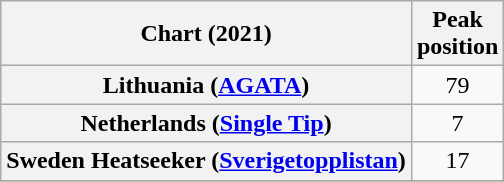<table class="wikitable sortable plainrowheaders" style="text-align:center">
<tr>
<th scope="col">Chart (2021)</th>
<th scope="col">Peak<br>position</th>
</tr>
<tr>
<th scope="row">Lithuania (<a href='#'>AGATA</a>)</th>
<td>79</td>
</tr>
<tr>
<th scope="row">Netherlands (<a href='#'>Single Tip</a>)</th>
<td>7</td>
</tr>
<tr>
<th scope="row">Sweden Heatseeker (<a href='#'>Sverigetopplistan</a>)</th>
<td>17</td>
</tr>
<tr>
</tr>
</table>
